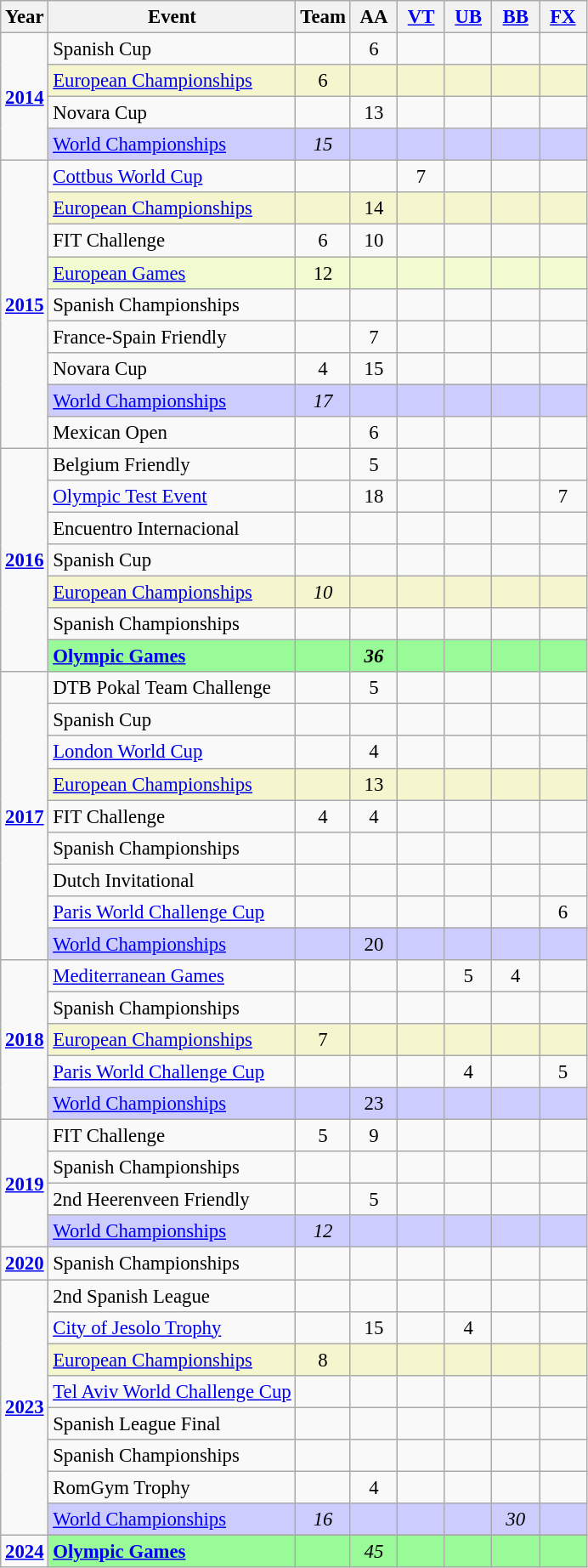<table class="wikitable" style="text-align:center; font-size:95%;">
<tr>
<th align="center">Year</th>
<th align="center">Event</th>
<th style="width:30px;">Team</th>
<th style="width:30px;">AA</th>
<th style="width:30px;"><a href='#'>VT</a></th>
<th style="width:30px;"><a href='#'>UB</a></th>
<th style="width:30px;"><a href='#'>BB</a></th>
<th style="width:30px;"><a href='#'>FX</a></th>
</tr>
<tr>
<td rowspan="4"><strong><a href='#'>2014</a></strong></td>
<td align=left>Spanish Cup</td>
<td></td>
<td>6</td>
<td></td>
<td></td>
<td></td>
<td></td>
</tr>
<tr bgcolor=#F5F6CE>
<td align=left><a href='#'>European Championships</a></td>
<td>6</td>
<td></td>
<td></td>
<td></td>
<td></td>
<td></td>
</tr>
<tr>
<td align=left>Novara Cup</td>
<td></td>
<td>13</td>
<td></td>
<td></td>
<td></td>
<td></td>
</tr>
<tr bgcolor=#CCCCFF>
<td align=left><a href='#'>World Championships</a></td>
<td><em>15</em></td>
<td></td>
<td></td>
<td></td>
<td></td>
<td></td>
</tr>
<tr>
<td rowspan="9"><strong><a href='#'>2015</a></strong></td>
<td align=left><a href='#'>Cottbus World Cup</a></td>
<td></td>
<td></td>
<td>7</td>
<td></td>
<td></td>
<td></td>
</tr>
<tr bgcolor=#F5F6CE>
<td align=left><a href='#'>European Championships</a></td>
<td></td>
<td>14</td>
<td></td>
<td></td>
<td></td>
<td></td>
</tr>
<tr>
<td align=left>FIT Challenge</td>
<td>6</td>
<td>10</td>
<td></td>
<td></td>
<td></td>
<td></td>
</tr>
<tr bgcolor=#f0fccf>
<td align=left><a href='#'>European Games</a></td>
<td>12</td>
<td></td>
<td></td>
<td></td>
<td></td>
<td></td>
</tr>
<tr>
<td align=left>Spanish Championships</td>
<td></td>
<td></td>
<td></td>
<td></td>
<td></td>
<td></td>
</tr>
<tr>
<td align=left>France-Spain Friendly</td>
<td></td>
<td>7</td>
<td></td>
<td></td>
<td></td>
<td></td>
</tr>
<tr>
<td align=left>Novara Cup</td>
<td>4</td>
<td>15</td>
<td></td>
<td></td>
<td></td>
<td></td>
</tr>
<tr bgcolor=#CCCCFF>
<td align=left><a href='#'>World Championships</a></td>
<td><em>17</em></td>
<td></td>
<td></td>
<td></td>
<td></td>
<td></td>
</tr>
<tr>
<td align=left>Mexican Open</td>
<td></td>
<td>6</td>
<td></td>
<td></td>
<td></td>
<td></td>
</tr>
<tr>
<td rowspan="7"><strong><a href='#'>2016</a></strong></td>
<td align=left>Belgium Friendly</td>
<td></td>
<td>5</td>
<td></td>
<td></td>
<td></td>
<td></td>
</tr>
<tr>
<td align=left><a href='#'>Olympic Test Event</a></td>
<td></td>
<td>18</td>
<td></td>
<td></td>
<td></td>
<td>7</td>
</tr>
<tr>
<td align=left>Encuentro Internacional</td>
<td></td>
<td></td>
<td></td>
<td></td>
<td></td>
<td></td>
</tr>
<tr>
<td align=left>Spanish Cup</td>
<td></td>
<td></td>
<td></td>
<td></td>
<td></td>
<td></td>
</tr>
<tr bgcolor=#F5F6CE>
<td align=left><a href='#'>European Championships</a></td>
<td><em>10</em></td>
<td></td>
<td></td>
<td></td>
<td></td>
<td></td>
</tr>
<tr>
<td align=left>Spanish Championships</td>
<td></td>
<td></td>
<td></td>
<td></td>
<td></td>
<td></td>
</tr>
<tr bgcolor=98FB98>
<td align=left><strong><a href='#'>Olympic Games</a></strong></td>
<td></td>
<td><strong><em>36</em></strong></td>
<td></td>
<td></td>
<td></td>
<td></td>
</tr>
<tr>
<td rowspan="9"><strong><a href='#'>2017</a></strong></td>
<td align=left>DTB Pokal Team Challenge</td>
<td></td>
<td>5</td>
<td></td>
<td></td>
<td></td>
<td></td>
</tr>
<tr>
<td align=left>Spanish Cup</td>
<td></td>
<td></td>
<td></td>
<td></td>
<td></td>
<td></td>
</tr>
<tr>
<td align=left><a href='#'>London World Cup</a></td>
<td></td>
<td>4</td>
<td></td>
<td></td>
<td></td>
<td></td>
</tr>
<tr bgcolor=#F5F6CE>
<td align=left><a href='#'>European Championships</a></td>
<td></td>
<td>13</td>
<td></td>
<td></td>
<td></td>
<td></td>
</tr>
<tr>
<td align=left>FIT Challenge</td>
<td>4</td>
<td>4</td>
<td></td>
<td></td>
<td></td>
<td></td>
</tr>
<tr>
<td align=left>Spanish Championships</td>
<td></td>
<td></td>
<td></td>
<td></td>
<td></td>
<td></td>
</tr>
<tr>
<td align=left>Dutch Invitational</td>
<td></td>
<td></td>
<td></td>
<td></td>
<td></td>
<td></td>
</tr>
<tr>
<td align=left><a href='#'>Paris World Challenge Cup</a></td>
<td></td>
<td></td>
<td></td>
<td></td>
<td></td>
<td>6</td>
</tr>
<tr bgcolor=#CCCCFF>
<td align=left><a href='#'>World Championships</a></td>
<td></td>
<td>20</td>
<td></td>
<td></td>
<td></td>
<td></td>
</tr>
<tr>
<td rowspan="5"><strong><a href='#'>2018</a></strong></td>
<td align=left><a href='#'>Mediterranean Games</a></td>
<td></td>
<td></td>
<td></td>
<td>5</td>
<td>4</td>
<td></td>
</tr>
<tr>
<td align=left>Spanish Championships</td>
<td></td>
<td></td>
<td></td>
<td></td>
<td></td>
<td></td>
</tr>
<tr bgcolor=#F5F6CE>
<td align=left><a href='#'>European Championships</a></td>
<td>7</td>
<td></td>
<td></td>
<td></td>
<td></td>
<td></td>
</tr>
<tr>
<td align=left><a href='#'>Paris World Challenge Cup</a></td>
<td></td>
<td></td>
<td></td>
<td>4</td>
<td></td>
<td>5</td>
</tr>
<tr bgcolor=#CCCCFF>
<td align=left><a href='#'>World Championships</a></td>
<td></td>
<td>23</td>
<td></td>
<td></td>
<td></td>
<td></td>
</tr>
<tr>
<td rowspan="4"><strong><a href='#'>2019</a></strong></td>
<td align=left>FIT Challenge</td>
<td>5</td>
<td>9</td>
<td></td>
<td></td>
<td></td>
<td></td>
</tr>
<tr>
<td align=left>Spanish Championships</td>
<td></td>
<td></td>
<td></td>
<td></td>
<td></td>
<td></td>
</tr>
<tr>
<td align=left>2nd Heerenveen Friendly</td>
<td></td>
<td>5</td>
<td></td>
<td></td>
<td></td>
<td></td>
</tr>
<tr bgcolor=#CCCCFF>
<td align=left><a href='#'>World Championships</a></td>
<td><em>12</em></td>
<td></td>
<td></td>
<td></td>
<td></td>
<td></td>
</tr>
<tr>
<td rowspan="1"><strong><a href='#'>2020</a></strong></td>
<td align=left>Spanish Championships</td>
<td></td>
<td></td>
<td></td>
<td></td>
<td></td>
<td></td>
</tr>
<tr>
<td rowspan="8"><strong><a href='#'>2023</a></strong></td>
<td align=left>2nd Spanish League</td>
<td></td>
<td></td>
<td></td>
<td></td>
<td></td>
<td></td>
</tr>
<tr>
<td align=left><a href='#'>City of Jesolo Trophy</a></td>
<td></td>
<td>15</td>
<td></td>
<td>4</td>
<td></td>
<td></td>
</tr>
<tr bgcolor=#F5F6CE>
<td align=left><a href='#'>European Championships</a></td>
<td>8</td>
<td></td>
<td></td>
<td></td>
<td></td>
<td></td>
</tr>
<tr>
<td align=left><a href='#'>Tel Aviv World Challenge Cup</a></td>
<td></td>
<td></td>
<td></td>
<td></td>
<td></td>
<td></td>
</tr>
<tr>
<td align=left>Spanish League Final</td>
<td></td>
<td></td>
<td></td>
<td></td>
<td></td>
<td></td>
</tr>
<tr>
<td align=left>Spanish Championships</td>
<td></td>
<td></td>
<td></td>
<td></td>
<td></td>
<td></td>
</tr>
<tr>
<td align=left>RomGym Trophy</td>
<td></td>
<td>4</td>
<td></td>
<td></td>
<td></td>
<td></td>
</tr>
<tr bgcolor=#CCCCFF>
<td align=left><a href='#'>World Championships</a></td>
<td><em>16</em></td>
<td></td>
<td></td>
<td></td>
<td><em>30</em></td>
<td></td>
</tr>
<tr>
<td rowspan="2"><strong><a href='#'>2024</a></strong></td>
</tr>
<tr bgcolor=98FB98>
<td align=left><strong><a href='#'>Olympic Games</a></strong></td>
<td></td>
<td><em>45</em></td>
<td></td>
<td></td>
<td></td>
<td></td>
</tr>
</table>
